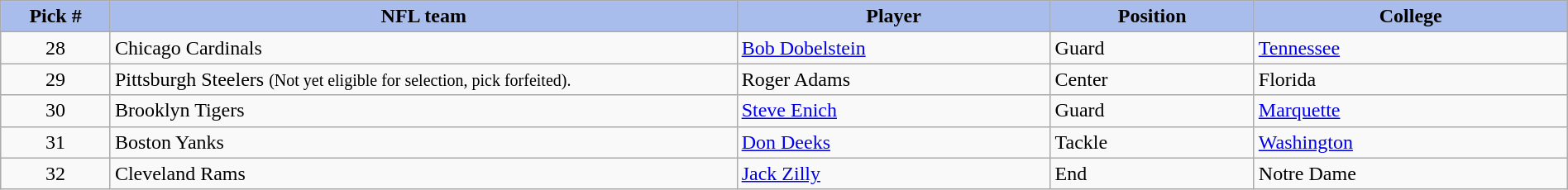<table class="wikitable sortable sortable" style="width: 100%">
<tr>
<th style="background:#A8BDEC;" width=7%>Pick #</th>
<th width=40% style="background:#A8BDEC;">NFL team</th>
<th width=20% style="background:#A8BDEC;">Player</th>
<th width=13% style="background:#A8BDEC;">Position</th>
<th style="background:#A8BDEC;">College</th>
</tr>
<tr>
<td align=center>28</td>
<td>Chicago Cardinals</td>
<td><a href='#'>Bob Dobelstein</a></td>
<td>Guard</td>
<td><a href='#'>Tennessee</a></td>
</tr>
<tr>
<td align=center>29</td>
<td>Pittsburgh Steelers <small>(Not yet eligible for selection, pick forfeited).</small></td>
<td>Roger Adams</td>
<td>Center</td>
<td>Florida</td>
</tr>
<tr>
<td align=center>30</td>
<td>Brooklyn Tigers</td>
<td><a href='#'>Steve Enich</a></td>
<td>Guard</td>
<td><a href='#'>Marquette</a></td>
</tr>
<tr>
<td align=center>31</td>
<td>Boston Yanks</td>
<td><a href='#'>Don Deeks</a></td>
<td>Tackle</td>
<td><a href='#'>Washington</a></td>
</tr>
<tr>
<td align=center>32</td>
<td>Cleveland Rams</td>
<td><a href='#'>Jack Zilly</a></td>
<td>End</td>
<td>Notre Dame</td>
</tr>
</table>
